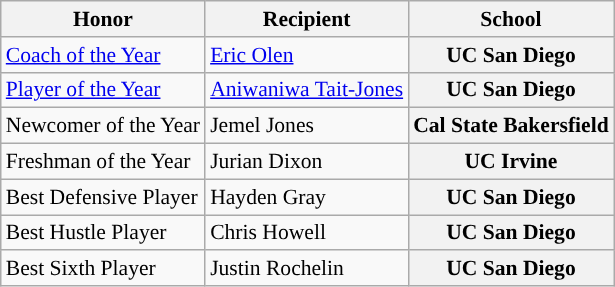<table class="wikitable" style="white-space:nowrap; font-size:90%;">
<tr>
<th>Honor</th>
<th>Recipient</th>
<th>School</th>
</tr>
<tr>
<td><a href='#'>Coach of the Year</a></td>
<td><a href='#'>Eric Olen</a></td>
<th>UC San Diego</th>
</tr>
<tr>
<td><a href='#'>Player of the Year</a></td>
<td><a href='#'>Aniwaniwa Tait-Jones</a></td>
<th>UC San Diego</th>
</tr>
<tr>
<td>Newcomer of the Year</td>
<td>Jemel Jones</td>
<th>Cal State Bakersfield</th>
</tr>
<tr>
<td>Freshman of the Year</td>
<td>Jurian Dixon</td>
<th>UC Irvine</th>
</tr>
<tr>
<td>Best Defensive Player</td>
<td>Hayden Gray</td>
<th>UC San Diego</th>
</tr>
<tr>
<td>Best Hustle Player</td>
<td>Chris Howell</td>
<th>UC San Diego</th>
</tr>
<tr>
<td>Best Sixth Player</td>
<td>Justin Rochelin</td>
<th>UC San Diego</th>
</tr>
</table>
